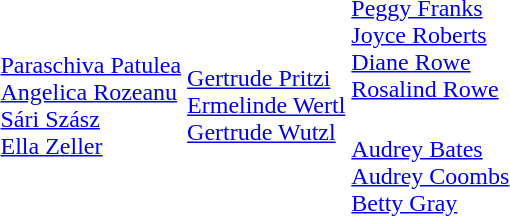<table>
<tr>
<td rowspan=2></td>
<td rowspan=2><br><a href='#'>Paraschiva Patulea</a><br><a href='#'>Angelica Rozeanu</a><br><a href='#'>Sári Szász</a><br><a href='#'>Ella Zeller</a></td>
<td rowspan=2><br><a href='#'>Gertrude Pritzi</a><br><a href='#'>Ermelinde Wertl</a><br><a href='#'>Gertrude Wutzl</a></td>
<td><br><a href='#'>Peggy Franks</a><br><a href='#'>Joyce Roberts</a><br><a href='#'>Diane Rowe</a><br><a href='#'>Rosalind Rowe</a></td>
</tr>
<tr>
<td><br><a href='#'>Audrey Bates</a><br><a href='#'>Audrey Coombs</a><br><a href='#'>Betty Gray</a></td>
</tr>
</table>
